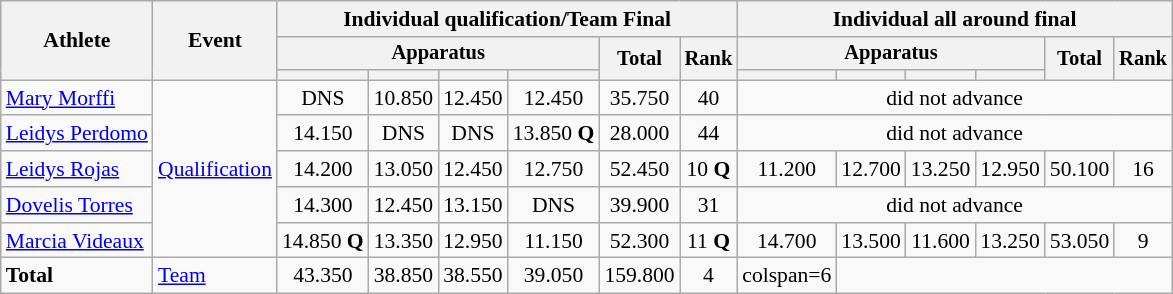<table class="wikitable" style="font-size:90%">
<tr>
<th rowspan=3>Athlete</th>
<th rowspan=3>Event</th>
<th colspan=6>Individual qualification/Team Final</th>
<th colspan=6>Individual all around final</th>
</tr>
<tr style="font-size:95%">
<th colspan=4>Apparatus</th>
<th rowspan=2>Total</th>
<th rowspan=2>Rank</th>
<th colspan=4>Apparatus</th>
<th rowspan=2>Total</th>
<th rowspan=2>Rank</th>
</tr>
<tr style="font-size:95%">
<th></th>
<th></th>
<th></th>
<th></th>
<th></th>
<th></th>
<th></th>
<th></th>
</tr>
<tr align=center>
<td align=left><a href='#'>Mary Morffi</a></td>
<td style="text-align:left;" rowspan="5"><a href='#'>Qualification</a></td>
<td>DNS</td>
<td>10.850</td>
<td>12.450</td>
<td>12.450</td>
<td>35.750</td>
<td>40</td>
<td colspan=6>did not advance</td>
</tr>
<tr align=center>
<td align=left><a href='#'>Leidys Perdomo</a></td>
<td>14.150</td>
<td>DNS</td>
<td>DNS</td>
<td>13.850 <strong>Q</strong></td>
<td>28.000</td>
<td>44</td>
<td colspan=6>did not advance</td>
</tr>
<tr align=center>
<td align=left><a href='#'>Leidys Rojas</a></td>
<td>14.200</td>
<td>13.050</td>
<td>12.450</td>
<td>12.750</td>
<td>52.450</td>
<td>10 <strong>Q</strong></td>
<td>11.200</td>
<td>12.700</td>
<td>13.250</td>
<td>12.950</td>
<td>50.100</td>
<td>16</td>
</tr>
<tr align=center>
<td align=left><a href='#'>Dovelis Torres</a></td>
<td>14.300</td>
<td>12.450</td>
<td>13.150</td>
<td>DNS</td>
<td>39.900</td>
<td>31</td>
<td colspan=6>did not advance</td>
</tr>
<tr align=center>
<td align=left><a href='#'>Marcia Videaux</a></td>
<td>14.850 <strong>Q</strong></td>
<td>13.350</td>
<td>12.950</td>
<td>11.150</td>
<td>52.300</td>
<td>11 <strong>Q</strong></td>
<td>14.700</td>
<td>13.500</td>
<td>11.600</td>
<td>13.250</td>
<td>53.050</td>
<td>9</td>
</tr>
<tr align=center>
<td align=left><strong>Total</strong></td>
<td style="text-align:left;"><a href='#'>Team</a></td>
<td>43.350</td>
<td>38.850</td>
<td>38.550</td>
<td>39.050</td>
<td>159.800</td>
<td>4</td>
<td>colspan=6 </td>
</tr>
</table>
